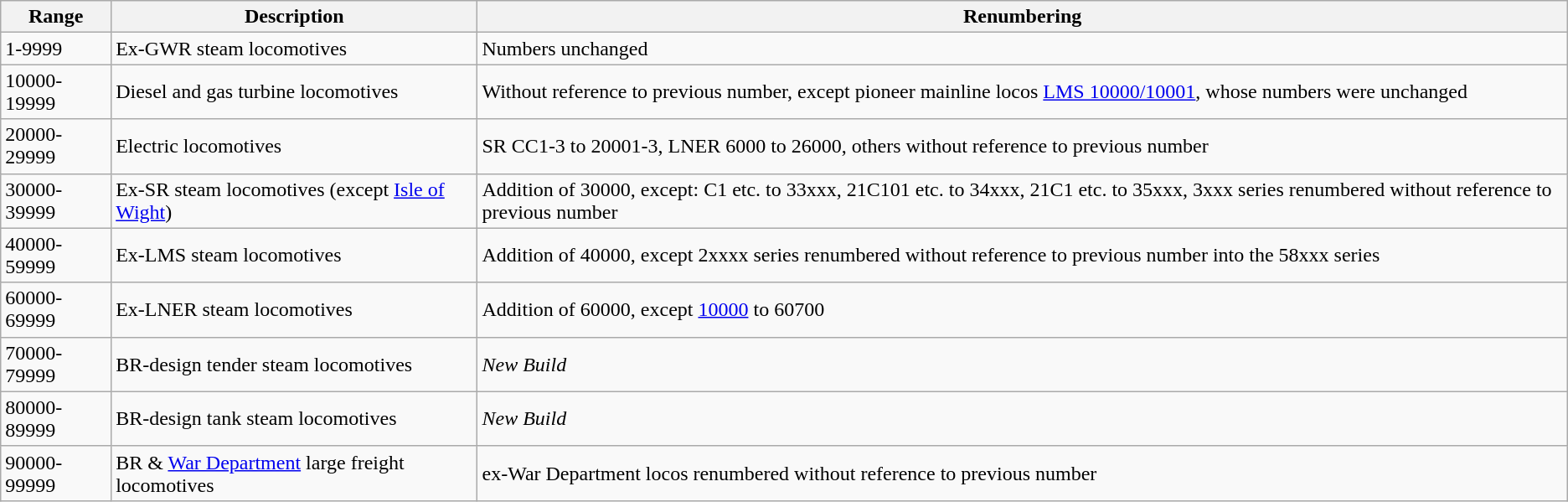<table class="wikitable">
<tr>
<th>Range</th>
<th>Description</th>
<th>Renumbering</th>
</tr>
<tr>
<td>1-9999</td>
<td>Ex-GWR steam locomotives</td>
<td>Numbers unchanged</td>
</tr>
<tr>
<td>10000-19999</td>
<td>Diesel and gas turbine locomotives</td>
<td>Without reference to previous number, except pioneer mainline locos <a href='#'>LMS 10000/10001</a>, whose numbers were unchanged</td>
</tr>
<tr>
<td>20000-29999</td>
<td>Electric locomotives</td>
<td>SR CC1-3 to 20001-3, LNER 6000 to 26000, others without reference to previous number</td>
</tr>
<tr>
<td>30000-39999</td>
<td>Ex-SR steam locomotives (except <a href='#'>Isle of Wight</a>)</td>
<td>Addition of 30000, except: C1 etc. to 33xxx, 21C101 etc. to 34xxx, 21C1 etc. to 35xxx, 3xxx series renumbered without reference to previous number</td>
</tr>
<tr>
<td>40000-59999</td>
<td>Ex-LMS steam locomotives</td>
<td>Addition of 40000, except 2xxxx series renumbered without reference to previous number into the 58xxx series</td>
</tr>
<tr>
<td>60000-69999</td>
<td>Ex-LNER steam locomotives</td>
<td>Addition of 60000, except <a href='#'>10000</a> to 60700</td>
</tr>
<tr>
<td>70000-79999</td>
<td>BR-design tender steam locomotives</td>
<td><em>New Build</em></td>
</tr>
<tr>
<td>80000-89999</td>
<td>BR-design tank steam locomotives</td>
<td><em>New Build</em></td>
</tr>
<tr>
<td>90000-99999</td>
<td>BR & <a href='#'>War Department</a> large freight locomotives</td>
<td>ex-War Department locos renumbered without reference to previous number</td>
</tr>
</table>
